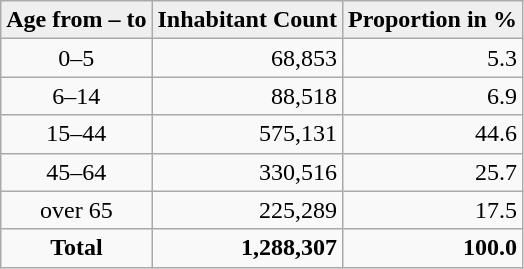<table class="wikitable">
<tr>
<th style="background:#efefef;">Age from – to</th>
<th style="background:#efefef;">Inhabitant Count</th>
<th style="background:#efefef;">Proportion in %</th>
</tr>
<tr ---->
<td align="center">0–5</td>
<td align="right">68,853</td>
<td align="right">5.3</td>
</tr>
<tr ---->
<td align="center">6–14</td>
<td align="right">88,518</td>
<td align="right">6.9</td>
</tr>
<tr ---->
<td align="center">15–44</td>
<td align="right">575,131</td>
<td align="right">44.6</td>
</tr>
<tr ---->
<td align="center">45–64</td>
<td align="right">330,516</td>
<td align="right">25.7</td>
</tr>
<tr ---->
<td align="center">over 65</td>
<td align="right">225,289</td>
<td align="right">17.5</td>
</tr>
<tr ---->
<td align="center"><strong>Total</strong></td>
<td align="right"><strong>1,288,307</strong></td>
<td align="right"><strong>100.0</strong></td>
</tr>
</table>
